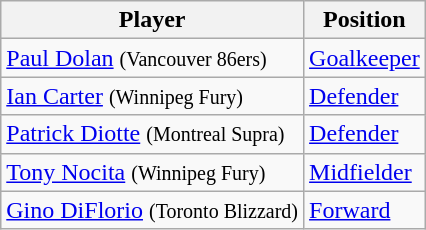<table class="wikitable">
<tr>
<th>Player</th>
<th>Position</th>
</tr>
<tr>
<td>  <a href='#'>Paul Dolan</a> <small>(Vancouver 86ers)</small></td>
<td><a href='#'>Goalkeeper</a></td>
</tr>
<tr>
<td>  <a href='#'>Ian Carter</a> <small>(Winnipeg Fury)</small></td>
<td><a href='#'>Defender</a></td>
</tr>
<tr>
<td>  <a href='#'>Patrick Diotte</a> <small>(Montreal Supra)</small></td>
<td><a href='#'>Defender</a></td>
</tr>
<tr>
<td>  <a href='#'>Tony Nocita</a> <small>(Winnipeg Fury)</small></td>
<td><a href='#'>Midfielder</a></td>
</tr>
<tr>
<td>  <a href='#'>Gino DiFlorio</a> <small>(Toronto Blizzard)</small></td>
<td><a href='#'>Forward</a></td>
</tr>
</table>
